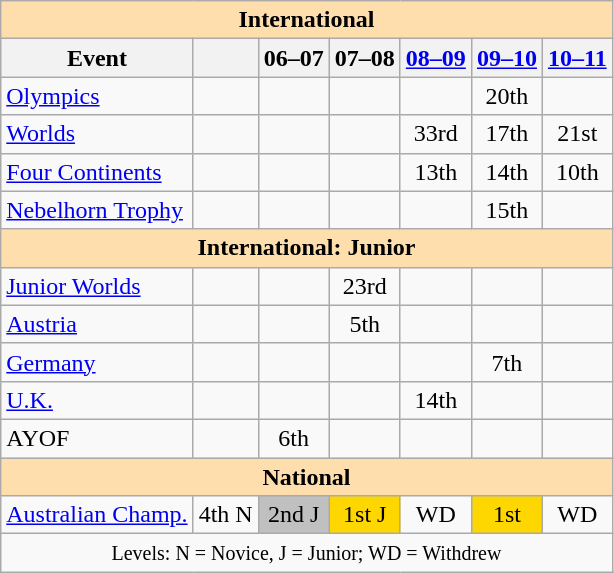<table class="wikitable" style="text-align:center">
<tr>
<th style="background-color: #ffdead; " colspan=7 align=center>International</th>
</tr>
<tr>
<th>Event</th>
<th></th>
<th>06–07</th>
<th>07–08</th>
<th><a href='#'>08–09</a></th>
<th><a href='#'>09–10</a></th>
<th><a href='#'>10–11</a></th>
</tr>
<tr>
<td align=left><a href='#'>Olympics</a></td>
<td></td>
<td></td>
<td></td>
<td></td>
<td>20th</td>
<td></td>
</tr>
<tr>
<td align=left><a href='#'>Worlds</a></td>
<td></td>
<td></td>
<td></td>
<td>33rd</td>
<td>17th</td>
<td>21st</td>
</tr>
<tr>
<td align=left><a href='#'>Four Continents</a></td>
<td></td>
<td></td>
<td></td>
<td>13th</td>
<td>14th</td>
<td>10th</td>
</tr>
<tr>
<td align=left><a href='#'>Nebelhorn Trophy</a></td>
<td></td>
<td></td>
<td></td>
<td></td>
<td>15th</td>
<td></td>
</tr>
<tr>
<th style="background-color: #ffdead; " colspan=7 align=center>International: Junior</th>
</tr>
<tr>
<td align=left><a href='#'>Junior Worlds</a></td>
<td></td>
<td></td>
<td>23rd</td>
<td></td>
<td></td>
<td></td>
</tr>
<tr>
<td align=left> <a href='#'>Austria</a></td>
<td></td>
<td></td>
<td>5th</td>
<td></td>
<td></td>
<td></td>
</tr>
<tr>
<td align=left> <a href='#'>Germany</a></td>
<td></td>
<td></td>
<td></td>
<td></td>
<td>7th</td>
<td></td>
</tr>
<tr>
<td align=left> <a href='#'>U.K.</a></td>
<td></td>
<td></td>
<td></td>
<td>14th</td>
<td></td>
<td></td>
</tr>
<tr>
<td align=left>AYOF</td>
<td></td>
<td>6th</td>
<td></td>
<td></td>
<td></td>
<td></td>
</tr>
<tr>
<th style="background-color: #ffdead; " colspan=7 align=center>National</th>
</tr>
<tr>
<td align=left><a href='#'>Australian Champ.</a></td>
<td>4th N</td>
<td bgcolor=silver>2nd J</td>
<td bgcolor=gold>1st J</td>
<td>WD</td>
<td bgcolor=gold>1st</td>
<td>WD</td>
</tr>
<tr>
<td colspan=7 align=center><small> Levels: N = Novice, J = Junior; WD = Withdrew </small></td>
</tr>
</table>
